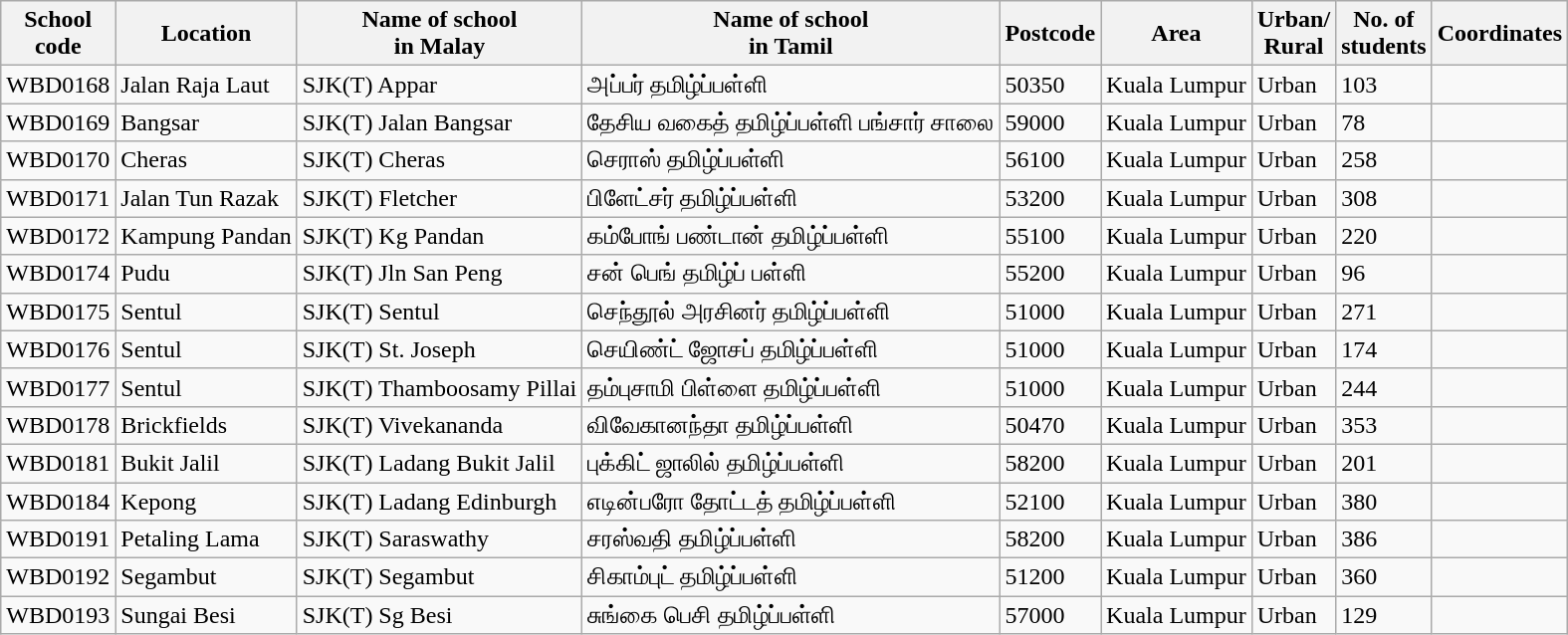<table class="wikitable sortable">
<tr>
<th>School<br>code</th>
<th>Location</th>
<th>Name of school<br>in Malay</th>
<th>Name of school<br>in Tamil</th>
<th>Postcode</th>
<th>Area</th>
<th>Urban/<br>Rural</th>
<th>No. of<br>students</th>
<th>Coordinates</th>
</tr>
<tr>
<td>WBD0168</td>
<td>Jalan Raja Laut</td>
<td>SJK(T) Appar</td>
<td>அப்பர் தமிழ்ப்பள்ளி</td>
<td>50350</td>
<td>Kuala Lumpur</td>
<td>Urban</td>
<td>103</td>
<td></td>
</tr>
<tr>
<td>WBD0169</td>
<td>Bangsar</td>
<td>SJK(T) Jalan Bangsar</td>
<td>தேசிய வகைத் தமிழ்ப்பள்ளி பங்சார் சாலை</td>
<td>59000</td>
<td>Kuala Lumpur</td>
<td>Urban</td>
<td>78</td>
<td></td>
</tr>
<tr>
<td>WBD0170</td>
<td>Cheras</td>
<td>SJK(T) Cheras</td>
<td>செராஸ் தமிழ்ப்பள்ளி</td>
<td>56100</td>
<td>Kuala Lumpur</td>
<td>Urban</td>
<td>258</td>
<td></td>
</tr>
<tr>
<td>WBD0171</td>
<td>Jalan Tun Razak</td>
<td>SJK(T) Fletcher</td>
<td>பிளேட்சர் தமிழ்ப்பள்ளி</td>
<td>53200</td>
<td>Kuala Lumpur</td>
<td>Urban</td>
<td>308</td>
<td></td>
</tr>
<tr>
<td>WBD0172</td>
<td>Kampung Pandan</td>
<td>SJK(T) Kg Pandan</td>
<td>கம்போங் பண்டான் தமிழ்ப்பள்ளி</td>
<td>55100</td>
<td>Kuala Lumpur</td>
<td>Urban</td>
<td>220</td>
<td></td>
</tr>
<tr>
<td>WBD0174</td>
<td>Pudu</td>
<td>SJK(T) Jln San Peng</td>
<td>சன் பெங் தமிழ்ப் பள்ளி</td>
<td>55200</td>
<td>Kuala Lumpur</td>
<td>Urban</td>
<td>96</td>
<td></td>
</tr>
<tr>
<td>WBD0175</td>
<td>Sentul</td>
<td>SJK(T) Sentul</td>
<td>செந்தூல் அரசினர் தமிழ்ப்பள்ளி</td>
<td>51000</td>
<td>Kuala Lumpur</td>
<td>Urban</td>
<td>271</td>
<td></td>
</tr>
<tr>
<td>WBD0176</td>
<td>Sentul</td>
<td>SJK(T) St. Joseph</td>
<td>செயிண்ட் ஜோசப் தமிழ்ப்பள்ளி</td>
<td>51000</td>
<td>Kuala Lumpur</td>
<td>Urban</td>
<td>174</td>
<td></td>
</tr>
<tr>
<td>WBD0177</td>
<td>Sentul</td>
<td>SJK(T) Thamboosamy Pillai</td>
<td>தம்புசாமி பிள்ளை  தமிழ்ப்பள்ளி</td>
<td>51000</td>
<td>Kuala Lumpur</td>
<td>Urban</td>
<td>244</td>
<td></td>
</tr>
<tr>
<td>WBD0178</td>
<td>Brickfields</td>
<td>SJK(T) Vivekananda</td>
<td>விவேகானந்தா தமிழ்ப்பள்ளி</td>
<td>50470</td>
<td>Kuala Lumpur</td>
<td>Urban</td>
<td>353</td>
<td></td>
</tr>
<tr>
<td>WBD0181</td>
<td>Bukit Jalil</td>
<td>SJK(T) Ladang Bukit Jalil</td>
<td>புக்கிட் ஜாலில் தமிழ்ப்பள்ளி</td>
<td>58200</td>
<td>Kuala Lumpur</td>
<td>Urban</td>
<td>201</td>
<td></td>
</tr>
<tr>
<td>WBD0184</td>
<td>Kepong</td>
<td>SJK(T) Ladang Edinburgh</td>
<td>எடின்பரோ தோட்டத் தமிழ்ப்பள்ளி</td>
<td>52100</td>
<td>Kuala Lumpur</td>
<td>Urban</td>
<td>380</td>
<td></td>
</tr>
<tr>
<td>WBD0191</td>
<td>Petaling Lama</td>
<td>SJK(T) Saraswathy</td>
<td>சரஸ்வதி தமிழ்ப்பள்ளி</td>
<td>58200</td>
<td>Kuala Lumpur</td>
<td>Urban</td>
<td>386</td>
<td></td>
</tr>
<tr>
<td>WBD0192</td>
<td>Segambut</td>
<td>SJK(T) Segambut</td>
<td>சிகாம்புட் தமிழ்ப்பள்ளி</td>
<td>51200</td>
<td>Kuala Lumpur</td>
<td>Urban</td>
<td>360</td>
<td></td>
</tr>
<tr>
<td>WBD0193</td>
<td>Sungai Besi</td>
<td>SJK(T) Sg Besi</td>
<td>சுங்கை பெசி தமிழ்ப்பள்ளி</td>
<td>57000</td>
<td>Kuala Lumpur</td>
<td>Urban</td>
<td>129</td>
<td></td>
</tr>
</table>
